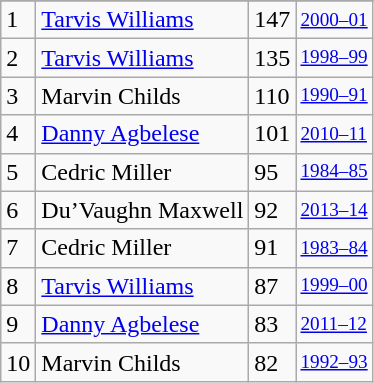<table class="wikitable">
<tr>
</tr>
<tr>
<td>1</td>
<td><a href='#'>Tarvis Williams</a></td>
<td>147</td>
<td style="font-size:80%;"><a href='#'>2000–01</a></td>
</tr>
<tr>
<td>2</td>
<td><a href='#'>Tarvis Williams</a></td>
<td>135</td>
<td style="font-size:80%;"><a href='#'>1998–99</a></td>
</tr>
<tr>
<td>3</td>
<td>Marvin Childs</td>
<td>110</td>
<td style="font-size:80%;"><a href='#'>1990–91</a></td>
</tr>
<tr>
<td>4</td>
<td><a href='#'>Danny Agbelese</a></td>
<td>101</td>
<td style="font-size:80%;"><a href='#'>2010–11</a></td>
</tr>
<tr>
<td>5</td>
<td>Cedric Miller</td>
<td>95</td>
<td style="font-size:80%;"><a href='#'>1984–85</a></td>
</tr>
<tr>
<td>6</td>
<td>Du’Vaughn Maxwell</td>
<td>92</td>
<td style="font-size:80%;"><a href='#'>2013–14</a></td>
</tr>
<tr>
<td>7</td>
<td>Cedric Miller</td>
<td>91</td>
<td style="font-size:80%;"><a href='#'>1983–84</a></td>
</tr>
<tr>
<td>8</td>
<td><a href='#'>Tarvis Williams</a></td>
<td>87</td>
<td style="font-size:80%;"><a href='#'>1999–00</a></td>
</tr>
<tr>
<td>9</td>
<td><a href='#'>Danny Agbelese</a></td>
<td>83</td>
<td style="font-size:80%;"><a href='#'>2011–12</a></td>
</tr>
<tr>
<td>10</td>
<td>Marvin Childs</td>
<td>82</td>
<td style="font-size:80%;"><a href='#'>1992–93</a></td>
</tr>
</table>
